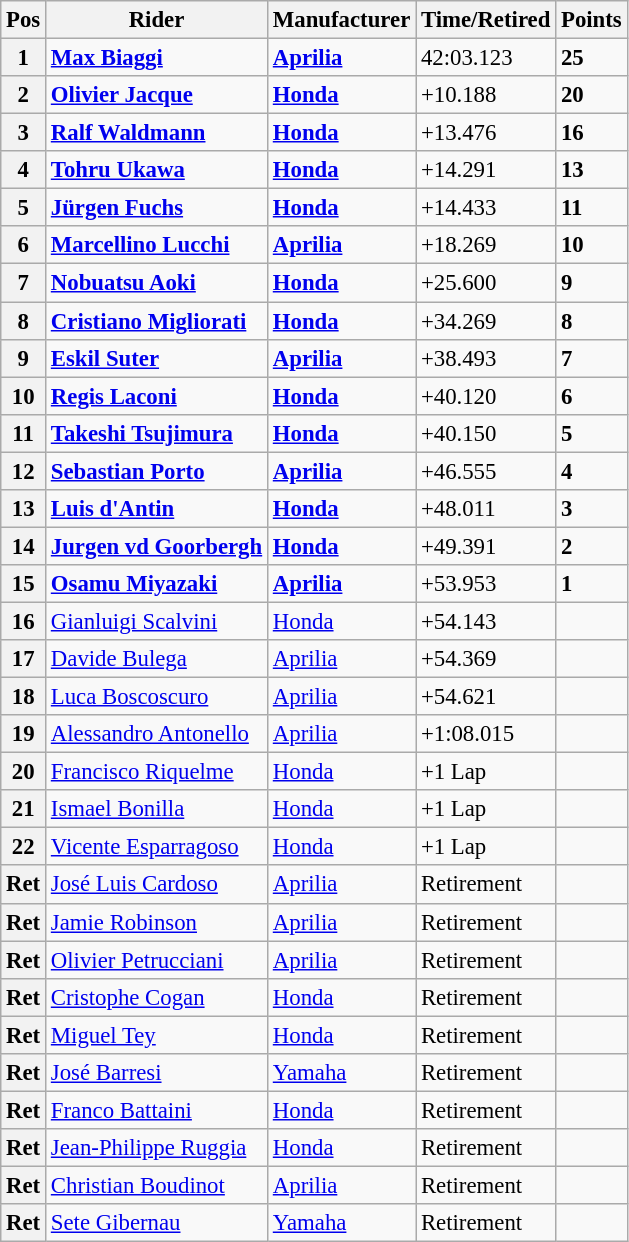<table class="wikitable" style="font-size: 95%;">
<tr>
<th>Pos</th>
<th>Rider</th>
<th>Manufacturer</th>
<th>Time/Retired</th>
<th>Points</th>
</tr>
<tr>
<th>1</th>
<td> <strong><a href='#'>Max Biaggi</a></strong></td>
<td><strong><a href='#'>Aprilia</a></strong></td>
<td>42:03.123</td>
<td><strong>25</strong></td>
</tr>
<tr>
<th>2</th>
<td> <strong><a href='#'>Olivier Jacque</a></strong></td>
<td><strong><a href='#'>Honda</a></strong></td>
<td>+10.188</td>
<td><strong>20</strong></td>
</tr>
<tr>
<th>3</th>
<td> <strong><a href='#'>Ralf Waldmann</a></strong></td>
<td><strong><a href='#'>Honda</a></strong></td>
<td>+13.476</td>
<td><strong>16</strong></td>
</tr>
<tr>
<th>4</th>
<td> <strong><a href='#'>Tohru Ukawa</a></strong></td>
<td><strong><a href='#'>Honda</a></strong></td>
<td>+14.291</td>
<td><strong>13</strong></td>
</tr>
<tr>
<th>5</th>
<td> <strong><a href='#'>Jürgen Fuchs</a></strong></td>
<td><strong><a href='#'>Honda</a></strong></td>
<td>+14.433</td>
<td><strong>11</strong></td>
</tr>
<tr>
<th>6</th>
<td> <strong><a href='#'>Marcellino Lucchi</a></strong></td>
<td><strong><a href='#'>Aprilia</a></strong></td>
<td>+18.269</td>
<td><strong>10</strong></td>
</tr>
<tr>
<th>7</th>
<td> <strong><a href='#'>Nobuatsu Aoki</a></strong></td>
<td><strong><a href='#'>Honda</a></strong></td>
<td>+25.600</td>
<td><strong>9</strong></td>
</tr>
<tr>
<th>8</th>
<td> <strong><a href='#'>Cristiano Migliorati</a></strong></td>
<td><strong><a href='#'>Honda</a></strong></td>
<td>+34.269</td>
<td><strong>8</strong></td>
</tr>
<tr>
<th>9</th>
<td> <strong><a href='#'>Eskil Suter</a></strong></td>
<td><strong><a href='#'>Aprilia</a></strong></td>
<td>+38.493</td>
<td><strong>7</strong></td>
</tr>
<tr>
<th>10</th>
<td> <strong><a href='#'>Regis Laconi</a></strong></td>
<td><strong><a href='#'>Honda</a></strong></td>
<td>+40.120</td>
<td><strong>6</strong></td>
</tr>
<tr>
<th>11</th>
<td> <strong><a href='#'>Takeshi Tsujimura</a></strong></td>
<td><strong><a href='#'>Honda</a></strong></td>
<td>+40.150</td>
<td><strong>5</strong></td>
</tr>
<tr>
<th>12</th>
<td> <strong><a href='#'>Sebastian Porto</a></strong></td>
<td><strong><a href='#'>Aprilia</a></strong></td>
<td>+46.555</td>
<td><strong>4</strong></td>
</tr>
<tr>
<th>13</th>
<td> <strong><a href='#'>Luis d'Antin</a></strong></td>
<td><strong><a href='#'>Honda</a></strong></td>
<td>+48.011</td>
<td><strong>3</strong></td>
</tr>
<tr>
<th>14</th>
<td> <strong><a href='#'>Jurgen vd Goorbergh</a></strong></td>
<td><strong><a href='#'>Honda</a></strong></td>
<td>+49.391</td>
<td><strong>2</strong></td>
</tr>
<tr>
<th>15</th>
<td> <strong><a href='#'>Osamu Miyazaki</a></strong></td>
<td><strong><a href='#'>Aprilia</a></strong></td>
<td>+53.953</td>
<td><strong>1</strong></td>
</tr>
<tr>
<th>16</th>
<td> <a href='#'>Gianluigi Scalvini</a></td>
<td><a href='#'>Honda</a></td>
<td>+54.143</td>
<td></td>
</tr>
<tr>
<th>17</th>
<td> <a href='#'>Davide Bulega</a></td>
<td><a href='#'>Aprilia</a></td>
<td>+54.369</td>
<td></td>
</tr>
<tr>
<th>18</th>
<td> <a href='#'>Luca Boscoscuro</a></td>
<td><a href='#'>Aprilia</a></td>
<td>+54.621</td>
<td></td>
</tr>
<tr>
<th>19</th>
<td> <a href='#'>Alessandro Antonello</a></td>
<td><a href='#'>Aprilia</a></td>
<td>+1:08.015</td>
<td></td>
</tr>
<tr>
<th>20</th>
<td> <a href='#'>Francisco Riquelme</a></td>
<td><a href='#'>Honda</a></td>
<td>+1 Lap</td>
<td></td>
</tr>
<tr>
<th>21</th>
<td> <a href='#'>Ismael Bonilla</a></td>
<td><a href='#'>Honda</a></td>
<td>+1 Lap</td>
<td></td>
</tr>
<tr>
<th>22</th>
<td> <a href='#'>Vicente Esparragoso</a></td>
<td><a href='#'>Honda</a></td>
<td>+1 Lap</td>
<td></td>
</tr>
<tr>
<th>Ret</th>
<td> <a href='#'>José Luis Cardoso</a></td>
<td><a href='#'>Aprilia</a></td>
<td>Retirement</td>
<td></td>
</tr>
<tr>
<th>Ret</th>
<td> <a href='#'>Jamie Robinson</a></td>
<td><a href='#'>Aprilia</a></td>
<td>Retirement</td>
<td></td>
</tr>
<tr>
<th>Ret</th>
<td> <a href='#'>Olivier Petrucciani</a></td>
<td><a href='#'>Aprilia</a></td>
<td>Retirement</td>
<td></td>
</tr>
<tr>
<th>Ret</th>
<td> <a href='#'>Cristophe Cogan</a></td>
<td><a href='#'>Honda</a></td>
<td>Retirement</td>
<td></td>
</tr>
<tr>
<th>Ret</th>
<td> <a href='#'>Miguel Tey</a></td>
<td><a href='#'>Honda</a></td>
<td>Retirement</td>
<td></td>
</tr>
<tr>
<th>Ret</th>
<td> <a href='#'>José Barresi</a></td>
<td><a href='#'>Yamaha</a></td>
<td>Retirement</td>
<td></td>
</tr>
<tr>
<th>Ret</th>
<td> <a href='#'>Franco Battaini</a></td>
<td><a href='#'>Honda</a></td>
<td>Retirement</td>
<td></td>
</tr>
<tr>
<th>Ret</th>
<td> <a href='#'>Jean-Philippe Ruggia</a></td>
<td><a href='#'>Honda</a></td>
<td>Retirement</td>
<td></td>
</tr>
<tr>
<th>Ret</th>
<td> <a href='#'>Christian Boudinot</a></td>
<td><a href='#'>Aprilia</a></td>
<td>Retirement</td>
<td></td>
</tr>
<tr>
<th>Ret</th>
<td> <a href='#'>Sete Gibernau</a></td>
<td><a href='#'>Yamaha</a></td>
<td>Retirement</td>
<td></td>
</tr>
</table>
